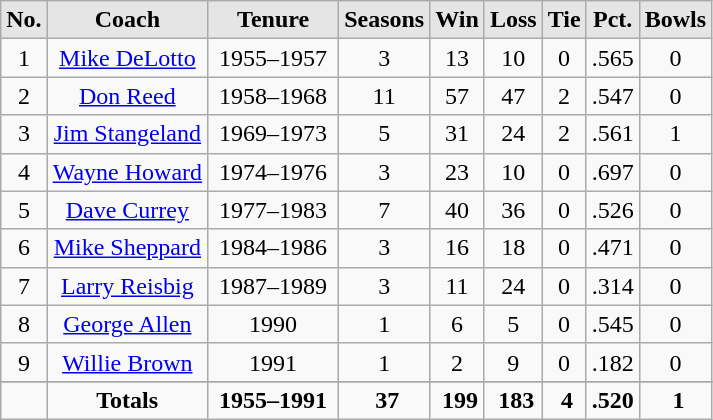<table class="wikitable sortable" style="text-align:center;">
<tr>
<th style="background:#e5e5e5;">No.</th>
<th style="background:#e5e5e5;">Coach</th>
<th style="background:#e5e5e5;">Tenure</th>
<th style="background:#e5e5e5;">Seasons</th>
<th style="background:#e5e5e5;">Win</th>
<th style="background:#e5e5e5;">Loss</th>
<th style="background:#e5e5e5;">Tie</th>
<th style="background:#e5e5e5;">Pct.</th>
<th style="background:#e5e5e5;">Bowls</th>
</tr>
<tr>
<td>1</td>
<td><a href='#'>Mike DeLotto</a></td>
<td>1955–1957</td>
<td>3</td>
<td>13</td>
<td>10</td>
<td>0</td>
<td>.565</td>
<td>0</td>
</tr>
<tr>
<td>2</td>
<td><a href='#'>Don Reed</a></td>
<td>1958–1968</td>
<td>11</td>
<td>57</td>
<td>47</td>
<td>2</td>
<td>.547</td>
<td>0</td>
</tr>
<tr>
<td>3</td>
<td><a href='#'>Jim Stangeland</a></td>
<td>1969–1973</td>
<td>5</td>
<td>31</td>
<td>24</td>
<td>2</td>
<td>.561</td>
<td>1</td>
</tr>
<tr>
<td>4</td>
<td><a href='#'>Wayne Howard</a></td>
<td>1974–1976</td>
<td>3</td>
<td>23</td>
<td>10</td>
<td>0</td>
<td>.697</td>
<td>0</td>
</tr>
<tr>
<td>5</td>
<td><a href='#'>Dave Currey</a></td>
<td>1977–1983</td>
<td>7</td>
<td>40</td>
<td>36</td>
<td>0</td>
<td>.526</td>
<td>0</td>
</tr>
<tr>
<td>6</td>
<td><a href='#'>Mike Sheppard</a></td>
<td>1984–1986</td>
<td>3</td>
<td>16</td>
<td>18</td>
<td>0</td>
<td>.471</td>
<td>0</td>
</tr>
<tr>
<td>7</td>
<td><a href='#'>Larry Reisbig</a></td>
<td>1987–1989</td>
<td>3</td>
<td>11</td>
<td>24</td>
<td>0</td>
<td>.314</td>
<td>0</td>
</tr>
<tr>
<td>8</td>
<td><a href='#'>George Allen</a></td>
<td>1990</td>
<td>1</td>
<td>6</td>
<td>5</td>
<td>0</td>
<td>.545</td>
<td>0</td>
</tr>
<tr>
<td>9</td>
<td><a href='#'>Willie Brown</a></td>
<td>1991</td>
<td>1</td>
<td>2</td>
<td>9</td>
<td>0</td>
<td>.182</td>
<td>0</td>
</tr>
<tr>
</tr>
<tr style="font-weight:bold">
<td> </td>
<td> Totals </td>
<td> 1955–1991 </td>
<td> 37</td>
<td> 199</td>
<td> 183</td>
<td> 4</td>
<td>.520</td>
<td> 1</td>
</tr>
</table>
